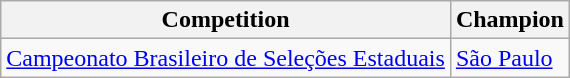<table class="wikitable">
<tr>
<th>Competition</th>
<th>Champion</th>
</tr>
<tr>
<td><a href='#'>Campeonato Brasileiro de Seleções Estaduais</a></td>
<td><a href='#'>São Paulo</a></td>
</tr>
</table>
